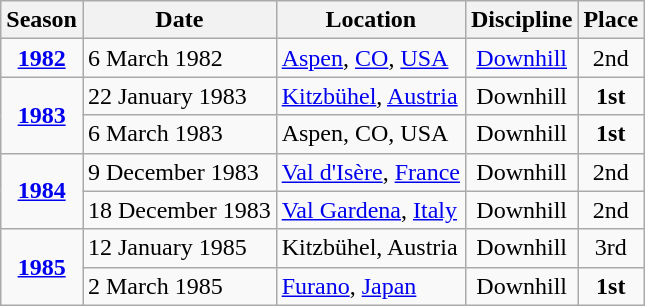<table class="wikitable">
<tr>
<th>Season</th>
<th>Date</th>
<th>Location</th>
<th>Discipline</th>
<th>Place</th>
</tr>
<tr>
<td rowspan=1 align=center><strong><a href='#'>1982</a></strong></td>
<td>6 March 1982</td>
<td> <a href='#'>Aspen</a>, <a href='#'>CO</a>, <a href='#'>USA</a></td>
<td align=center><a href='#'>Downhill</a></td>
<td align=center>2nd</td>
</tr>
<tr>
<td rowspan=2 align=center><strong><a href='#'>1983</a></strong></td>
<td>22 January 1983</td>
<td> <a href='#'>Kitzbühel</a>, <a href='#'>Austria</a></td>
<td align=center>Downhill</td>
<td align=center><strong>1st</strong></td>
</tr>
<tr>
<td>6 March 1983</td>
<td> Aspen, CO, USA</td>
<td align=center>Downhill</td>
<td align=center><strong>1st</strong></td>
</tr>
<tr>
<td rowspan=2 align=center><strong><a href='#'>1984</a></strong></td>
<td>9 December 1983</td>
<td> <a href='#'>Val d'Isère</a>, <a href='#'>France</a></td>
<td align=center>Downhill</td>
<td align=center>2nd</td>
</tr>
<tr>
<td>18 December 1983</td>
<td> <a href='#'>Val Gardena</a>, <a href='#'>Italy</a></td>
<td align=center>Downhill</td>
<td align=center>2nd</td>
</tr>
<tr>
<td rowspan=2 align=center><strong><a href='#'>1985</a></strong></td>
<td>12 January 1985</td>
<td> Kitzbühel, Austria</td>
<td align=center>Downhill</td>
<td align=center>3rd</td>
</tr>
<tr>
<td>2 March 1985</td>
<td> <a href='#'>Furano</a>, <a href='#'>Japan</a></td>
<td align=center>Downhill</td>
<td align=center><strong>1st</strong></td>
</tr>
</table>
